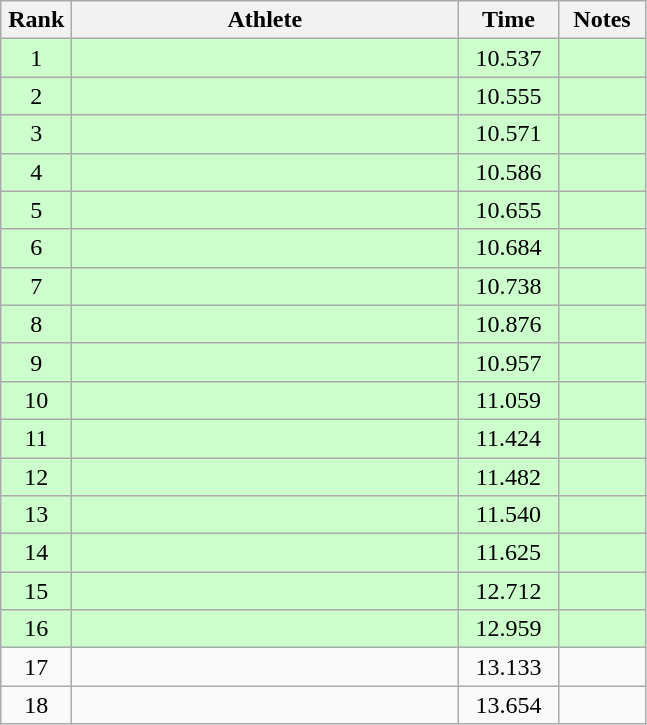<table class=wikitable style="text-align:center">
<tr>
<th width=40>Rank</th>
<th width=250>Athlete</th>
<th width=60>Time</th>
<th width=50>Notes</th>
</tr>
<tr bgcolor="ccffcc">
<td>1</td>
<td align=left></td>
<td>10.537</td>
<td></td>
</tr>
<tr bgcolor="ccffcc">
<td>2</td>
<td align=left></td>
<td>10.555</td>
<td></td>
</tr>
<tr bgcolor="ccffcc">
<td>3</td>
<td align=left></td>
<td>10.571</td>
<td></td>
</tr>
<tr bgcolor="ccffcc">
<td>4</td>
<td align=left></td>
<td>10.586</td>
<td></td>
</tr>
<tr bgcolor="ccffcc">
<td>5</td>
<td align=left></td>
<td>10.655</td>
<td></td>
</tr>
<tr bgcolor="ccffcc">
<td>6</td>
<td align=left></td>
<td>10.684</td>
<td></td>
</tr>
<tr bgcolor="ccffcc">
<td>7</td>
<td align=left></td>
<td>10.738</td>
<td></td>
</tr>
<tr bgcolor="ccffcc">
<td>8</td>
<td align=left></td>
<td>10.876</td>
<td></td>
</tr>
<tr bgcolor="ccffcc">
<td>9</td>
<td align=left></td>
<td>10.957</td>
<td></td>
</tr>
<tr bgcolor="ccffcc">
<td>10</td>
<td align=left></td>
<td>11.059</td>
<td></td>
</tr>
<tr bgcolor="ccffcc">
<td>11</td>
<td align=left></td>
<td>11.424</td>
<td></td>
</tr>
<tr bgcolor="ccffcc">
<td>12</td>
<td align=left></td>
<td>11.482</td>
<td></td>
</tr>
<tr bgcolor="ccffcc">
<td>13</td>
<td align=left></td>
<td>11.540</td>
<td></td>
</tr>
<tr bgcolor="ccffcc">
<td>14</td>
<td align=left></td>
<td>11.625</td>
<td></td>
</tr>
<tr bgcolor="ccffcc">
<td>15</td>
<td align=left></td>
<td>12.712</td>
<td></td>
</tr>
<tr bgcolor="ccffcc">
<td>16</td>
<td align=left></td>
<td>12.959</td>
<td></td>
</tr>
<tr>
<td>17</td>
<td align=left></td>
<td>13.133</td>
<td></td>
</tr>
<tr>
<td>18</td>
<td align=left></td>
<td>13.654</td>
<td></td>
</tr>
</table>
